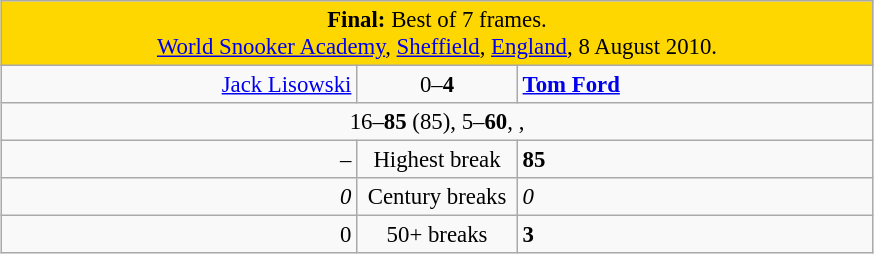<table class="wikitable" style="font-size: 95%; margin: 1em auto 1em auto;">
<tr>
<td colspan="3" align="center" bgcolor="#ffd700"><strong>Final:</strong> Best of 7 frames. <br><a href='#'>World Snooker Academy</a>, <a href='#'>Sheffield</a>, <a href='#'>England</a>, 8 August 2010.</td>
</tr>
<tr>
<td width="230" align="right"><a href='#'>Jack Lisowski</a><br></td>
<td width="100" align="center">0–<strong>4</strong></td>
<td width="230"><strong><a href='#'>Tom Ford</a></strong><br></td>
</tr>
<tr>
<td colspan="3" align="center" style="font-size: 100%">16–<strong>85</strong> (85), 5–<strong>60</strong>, , </td>
</tr>
<tr>
<td align="right">–</td>
<td align="center">Highest break</td>
<td><strong>85</strong></td>
</tr>
<tr>
<td align="right"><em>0</em></td>
<td align="center">Century breaks</td>
<td><em>0</em></td>
</tr>
<tr>
<td align="right">0</td>
<td align="center">50+ breaks</td>
<td><strong>3</strong></td>
</tr>
</table>
